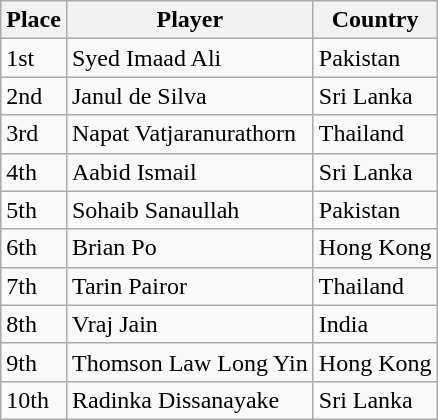<table class="wikitable">
<tr>
<th>Place</th>
<th>Player</th>
<th>Country</th>
</tr>
<tr>
<td>1st</td>
<td>Syed Imaad Ali</td>
<td cr>Pakistan</td>
</tr>
<tr>
<td>2nd</td>
<td>Janul de Silva</td>
<td>Sri Lanka</td>
</tr>
<tr>
<td>3rd</td>
<td>Napat Vatjaranurathorn</td>
<td>Thailand</td>
</tr>
<tr>
<td>4th</td>
<td>Aabid Ismail</td>
<td>Sri Lanka</td>
</tr>
<tr>
<td>5th</td>
<td>Sohaib Sanaullah</td>
<td>Pakistan</td>
</tr>
<tr>
<td>6th</td>
<td>Brian Po</td>
<td>Hong Kong</td>
</tr>
<tr>
<td>7th</td>
<td>Tarin Pairor</td>
<td>Thailand</td>
</tr>
<tr>
<td>8th</td>
<td>Vraj Jain</td>
<td>India</td>
</tr>
<tr>
<td>9th</td>
<td>Thomson Law Long Yin</td>
<td>Hong Kong</td>
</tr>
<tr>
<td>10th</td>
<td>Radinka Dissanayake</td>
<td>Sri Lanka</td>
</tr>
</table>
